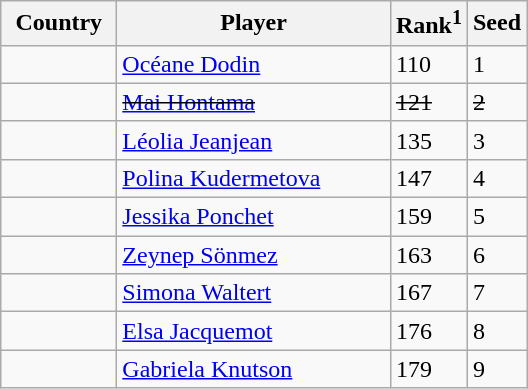<table class="sortable wikitable">
<tr>
<th width="70">Country</th>
<th width="175">Player</th>
<th>Rank<sup>1</sup></th>
<th>Seed</th>
</tr>
<tr>
<td></td>
<td><a href='#'>Océane Dodin</a></td>
<td>110</td>
<td>1</td>
</tr>
<tr>
<td><s></s></td>
<td><s><a href='#'>Mai Hontama</a></s></td>
<td><s>121</s></td>
<td><s>2</s></td>
</tr>
<tr>
<td></td>
<td><a href='#'>Léolia Jeanjean</a></td>
<td>135</td>
<td>3</td>
</tr>
<tr>
<td></td>
<td><a href='#'>Polina Kudermetova</a></td>
<td>147</td>
<td>4</td>
</tr>
<tr>
<td></td>
<td><a href='#'>Jessika Ponchet</a></td>
<td>159</td>
<td>5</td>
</tr>
<tr>
<td></td>
<td><a href='#'>Zeynep Sönmez</a></td>
<td>163</td>
<td>6</td>
</tr>
<tr>
<td></td>
<td><a href='#'>Simona Waltert</a></td>
<td>167</td>
<td>7</td>
</tr>
<tr>
<td></td>
<td><a href='#'>Elsa Jacquemot</a></td>
<td>176</td>
<td>8</td>
</tr>
<tr>
<td></td>
<td><a href='#'>Gabriela Knutson</a></td>
<td>179</td>
<td>9</td>
</tr>
</table>
